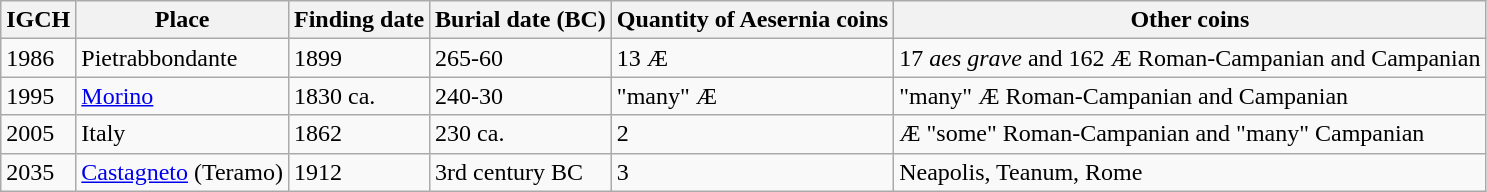<table class="wikitable">
<tr>
<th>IGCH</th>
<th>Place</th>
<th>Finding date</th>
<th>Burial date (BC)</th>
<th>Quantity of Aesernia coins</th>
<th>Other coins</th>
</tr>
<tr>
<td>1986</td>
<td>Pietrabbondante</td>
<td>1899</td>
<td>265-60</td>
<td>13 Æ</td>
<td>17 <em>aes grave</em> and 162 Æ Roman-Campanian and Campanian</td>
</tr>
<tr>
<td>1995</td>
<td><a href='#'>Morino</a></td>
<td>1830 ca.</td>
<td>240-30</td>
<td>"many" Æ</td>
<td>"many" Æ Roman-Campanian and Campanian</td>
</tr>
<tr>
<td>2005</td>
<td>Italy</td>
<td>1862</td>
<td>230 ca.</td>
<td>2</td>
<td>Æ "some" Roman-Campanian and "many" Campanian</td>
</tr>
<tr>
<td>2035</td>
<td><a href='#'>Castagneto</a> (Teramo)</td>
<td>1912</td>
<td>3rd century BC</td>
<td>3</td>
<td>Neapolis, Teanum, Rome</td>
</tr>
</table>
